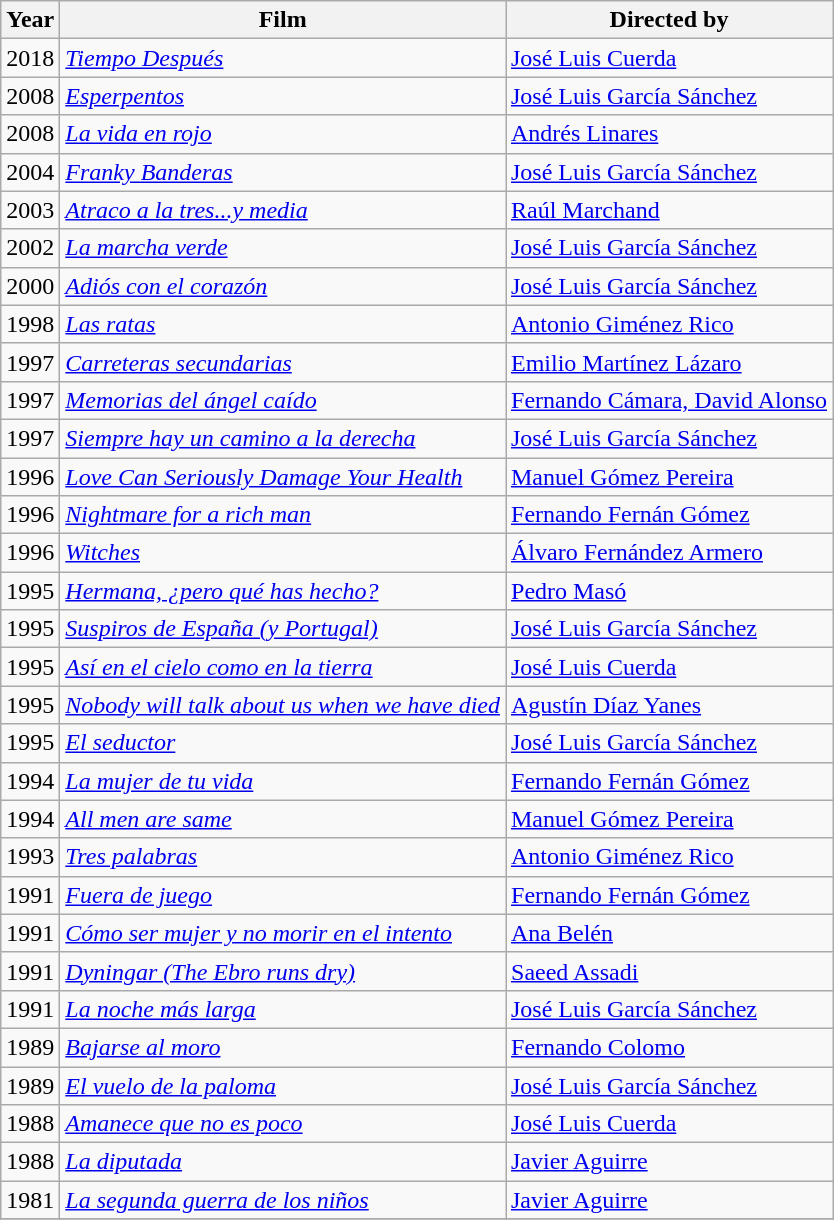<table class="wikitable">
<tr>
<th>Year</th>
<th>Film</th>
<th>Directed by</th>
</tr>
<tr>
<td>2018</td>
<td><em><a href='#'>Tiempo Después</a></em></td>
<td><a href='#'>José Luis Cuerda</a></td>
</tr>
<tr>
<td>2008</td>
<td><em><a href='#'>Esperpentos</a></em></td>
<td><a href='#'>José Luis García Sánchez</a></td>
</tr>
<tr>
<td>2008</td>
<td><em><a href='#'>La vida en rojo</a></em></td>
<td><a href='#'>Andrés Linares</a></td>
</tr>
<tr>
<td>2004</td>
<td><em><a href='#'>Franky Banderas</a></em></td>
<td><a href='#'>José Luis García Sánchez</a></td>
</tr>
<tr>
<td>2003</td>
<td><em><a href='#'>Atraco a la tres...y media</a></em></td>
<td><a href='#'>Raúl Marchand</a></td>
</tr>
<tr>
<td>2002</td>
<td><em><a href='#'>La marcha verde</a></em></td>
<td><a href='#'>José Luis García Sánchez</a></td>
</tr>
<tr>
<td>2000</td>
<td><em><a href='#'>Adiós con el corazón</a></em></td>
<td><a href='#'>José Luis García Sánchez</a></td>
</tr>
<tr>
<td>1998</td>
<td><em><a href='#'>Las ratas</a></em></td>
<td><a href='#'>Antonio Giménez Rico</a></td>
</tr>
<tr>
<td>1997</td>
<td><em><a href='#'>Carreteras secundarias</a></em></td>
<td><a href='#'>Emilio Martínez Lázaro</a></td>
</tr>
<tr>
<td>1997</td>
<td><em><a href='#'>Memorias del ángel caído</a></em></td>
<td><a href='#'>Fernando Cámara, David Alonso</a></td>
</tr>
<tr>
<td>1997</td>
<td><em><a href='#'>Siempre hay un camino a la derecha</a></em></td>
<td><a href='#'>José Luis García Sánchez</a></td>
</tr>
<tr>
<td>1996</td>
<td><em><a href='#'>Love Can Seriously Damage Your Health</a></em></td>
<td><a href='#'>Manuel Gómez Pereira</a></td>
</tr>
<tr>
<td>1996</td>
<td><em><a href='#'>Nightmare for a rich man</a></em></td>
<td><a href='#'>Fernando Fernán Gómez</a></td>
</tr>
<tr>
<td>1996</td>
<td><em><a href='#'>Witches</a></em></td>
<td><a href='#'>Álvaro Fernández Armero</a></td>
</tr>
<tr>
<td>1995</td>
<td><em><a href='#'>Hermana, ¿pero qué has hecho?</a></em></td>
<td><a href='#'>Pedro Masó</a></td>
</tr>
<tr>
<td>1995</td>
<td><em><a href='#'>Suspiros de España (y Portugal)</a></em></td>
<td><a href='#'>José Luis García Sánchez</a></td>
</tr>
<tr>
<td>1995</td>
<td><em><a href='#'>Así en el cielo como en la tierra</a></em></td>
<td><a href='#'>José Luis Cuerda</a></td>
</tr>
<tr>
<td>1995</td>
<td><em><a href='#'>Nobody will talk about us when we have died</a></em></td>
<td><a href='#'>Agustín Díaz Yanes</a></td>
</tr>
<tr>
<td>1995</td>
<td><em><a href='#'>El seductor</a></em></td>
<td><a href='#'>José Luis García Sánchez</a></td>
</tr>
<tr>
<td>1994</td>
<td><em><a href='#'>La mujer de tu vida</a></em></td>
<td><a href='#'>Fernando Fernán Gómez</a></td>
</tr>
<tr>
<td>1994</td>
<td><em><a href='#'>All men are same</a></em></td>
<td><a href='#'>Manuel Gómez Pereira</a></td>
</tr>
<tr>
<td>1993</td>
<td><em><a href='#'>Tres palabras</a></em></td>
<td><a href='#'>Antonio Giménez Rico</a></td>
</tr>
<tr>
<td>1991</td>
<td><em><a href='#'>Fuera de juego</a></em></td>
<td><a href='#'>Fernando Fernán Gómez</a></td>
</tr>
<tr>
<td>1991</td>
<td><em><a href='#'>Cómo ser mujer y no morir en el intento</a></em></td>
<td><a href='#'>Ana Belén</a></td>
</tr>
<tr>
<td>1991</td>
<td><em><a href='#'>Dyningar (The Ebro runs dry)</a></em></td>
<td><a href='#'>Saeed Assadi</a></td>
</tr>
<tr>
<td>1991</td>
<td><em><a href='#'>La noche más larga</a></em></td>
<td><a href='#'>José Luis García Sánchez</a></td>
</tr>
<tr>
<td>1989</td>
<td><em><a href='#'>Bajarse al moro</a></em></td>
<td><a href='#'>Fernando Colomo</a></td>
</tr>
<tr>
<td>1989</td>
<td><em><a href='#'>El vuelo de la paloma</a></em></td>
<td><a href='#'>José Luis García Sánchez</a></td>
</tr>
<tr>
<td>1988</td>
<td><em><a href='#'>Amanece que no es poco</a></em></td>
<td><a href='#'>José Luis Cuerda</a></td>
</tr>
<tr>
<td>1988</td>
<td><em><a href='#'>La diputada</a></em></td>
<td><a href='#'>Javier Aguirre</a></td>
</tr>
<tr>
<td>1981</td>
<td><em><a href='#'>La segunda guerra de los niños</a></em></td>
<td><a href='#'>Javier Aguirre</a></td>
</tr>
<tr>
</tr>
</table>
